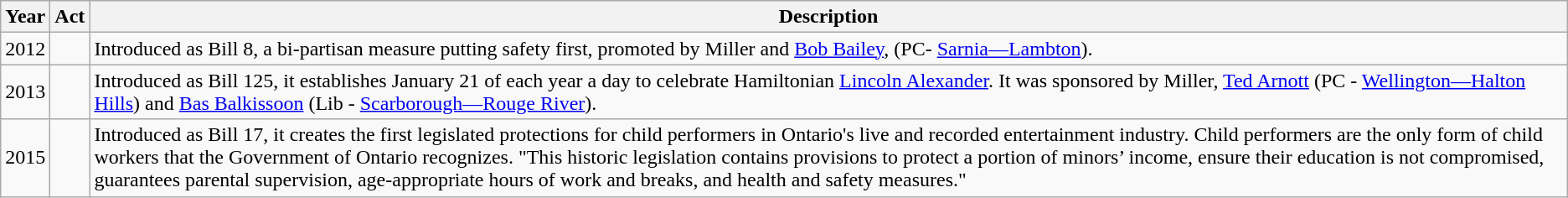<table class="wikitable">
<tr>
<th>Year</th>
<th>Act</th>
<th>Description</th>
</tr>
<tr>
<td>2012</td>
<td></td>
<td>Introduced as Bill 8, a bi-partisan measure putting safety first, promoted by Miller and <a href='#'>Bob Bailey</a>, (PC- <a href='#'>Sarnia—Lambton</a>).</td>
</tr>
<tr>
<td>2013</td>
<td></td>
<td>Introduced as Bill 125, it establishes January 21 of each year a day to celebrate Hamiltonian <a href='#'>Lincoln Alexander</a>. It was sponsored by Miller, <a href='#'>Ted Arnott</a> (PC - <a href='#'>Wellington—Halton Hills</a>) and <a href='#'>Bas Balkissoon</a> (Lib - <a href='#'>Scarborough—Rouge River</a>).</td>
</tr>
<tr>
<td>2015</td>
<td></td>
<td>Introduced as Bill 17, it creates the first legislated protections for child performers in Ontario's live and recorded entertainment industry. Child performers are the only form of child workers that the Government of Ontario recognizes. "This historic legislation contains provisions to protect a portion of minors’ income, ensure their education is not compromised, guarantees parental supervision, age-appropriate hours of work and breaks, and health and safety measures."</td>
</tr>
</table>
